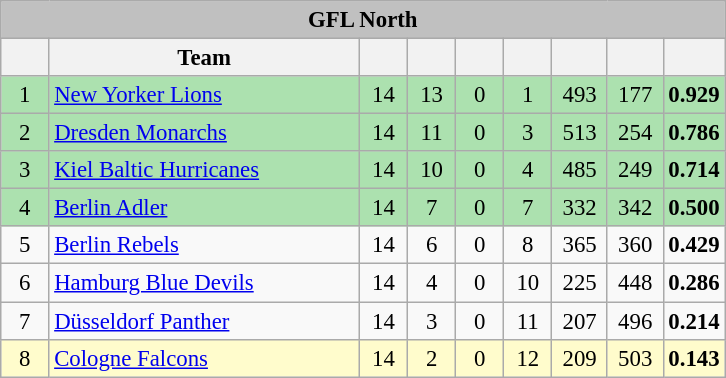<table class="wikitable" style="font-size: 95%;">
<tr>
<th colspan="10" style="background:silver">GFL North</th>
</tr>
<tr>
<th width="25"></th>
<th style="width:200px;">Team</th>
<th width="25"></th>
<th width="25"></th>
<th width="25"></th>
<th width="25"></th>
<th width="30"></th>
<th width="30"></th>
<th width="30"></th>
</tr>
<tr style="background:#ace1af" align=center>
<td>1</td>
<td align=left><a href='#'>New Yorker Lions</a></td>
<td>14</td>
<td>13</td>
<td>0</td>
<td>1</td>
<td>493</td>
<td>177</td>
<td><strong>0.929</strong></td>
</tr>
<tr style="background:#ace1af" align=center>
<td>2</td>
<td align=left><a href='#'>Dresden Monarchs</a></td>
<td>14</td>
<td>11</td>
<td>0</td>
<td>3</td>
<td>513</td>
<td>254</td>
<td><strong>0.786</strong></td>
</tr>
<tr style="background:#ace1af" align=center>
<td>3</td>
<td align=left><a href='#'>Kiel Baltic Hurricanes</a></td>
<td>14</td>
<td>10</td>
<td>0</td>
<td>4</td>
<td>485</td>
<td>249</td>
<td><strong>0.714</strong></td>
</tr>
<tr style="background:#ace1af" align=center>
<td>4</td>
<td align=left><a href='#'>Berlin Adler</a></td>
<td>14</td>
<td>7</td>
<td>0</td>
<td>7</td>
<td>332</td>
<td>342</td>
<td><strong>0.500</strong></td>
</tr>
<tr align=center>
<td>5</td>
<td align=left><a href='#'>Berlin Rebels</a></td>
<td>14</td>
<td>6</td>
<td>0</td>
<td>8</td>
<td>365</td>
<td>360</td>
<td><strong>0.429</strong></td>
</tr>
<tr align=center>
<td>6</td>
<td align=left><a href='#'>Hamburg Blue Devils</a></td>
<td>14</td>
<td>4</td>
<td>0</td>
<td>10</td>
<td>225</td>
<td>448</td>
<td><strong>0.286</strong></td>
</tr>
<tr align=center>
<td>7</td>
<td align=left><a href='#'>Düsseldorf Panther</a></td>
<td>14</td>
<td>3</td>
<td>0</td>
<td>11</td>
<td>207</td>
<td>496</td>
<td><strong>0.214</strong></td>
</tr>
<tr style="background:#fffccc" align=center>
<td>8</td>
<td align=left><a href='#'>Cologne Falcons</a></td>
<td>14</td>
<td>2</td>
<td>0</td>
<td>12</td>
<td>209</td>
<td>503</td>
<td><strong>0.143</strong></td>
</tr>
</table>
